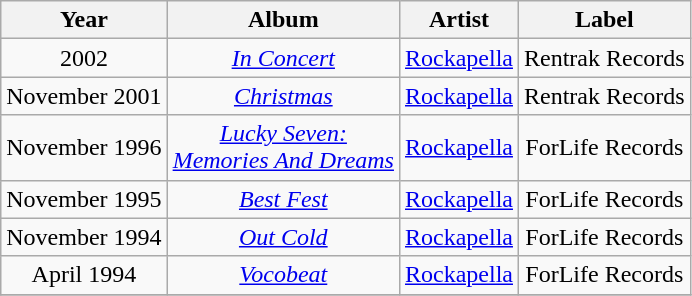<table class="wikitable">
<tr>
<th align="center" valign="top"><strong>Year</strong></th>
<th align="center" valign="top"><strong>Album</strong></th>
<th align="center" valign="top"><strong>Artist</strong></th>
<th align="center" valign="top"><strong>Label</strong></th>
</tr>
<tr>
<td align="center" valign="middle">2002</td>
<td align="center" valign="middle"><em><a href='#'>In Concert</a></em></td>
<td align="center" valign="middle"><a href='#'>Rockapella</a></td>
<td align="center" valign="middle">Rentrak Records</td>
</tr>
<tr>
<td align="center" valign="middle">November 2001</td>
<td align="center" valign="middle"><em><a href='#'>Christmas</a></em></td>
<td align="center" valign="middle"><a href='#'>Rockapella</a></td>
<td align="center" valign="middle">Rentrak Records</td>
</tr>
<tr>
<td align="center" valign="middle">November 1996</td>
<td align="center" valign="middle"><em><a href='#'>Lucky Seven:<br>Memories And Dreams</a></em></td>
<td align="center" valign="middle"><a href='#'>Rockapella</a></td>
<td align="center" valign="middle">ForLife Records</td>
</tr>
<tr>
<td align="center" valign="middle">November 1995</td>
<td align="center" valign="middle"><em><a href='#'>Best Fest</a></em></td>
<td align="center" valign="middle"><a href='#'>Rockapella</a></td>
<td align="center" valign="middle">ForLife Records</td>
</tr>
<tr>
<td align="center" valign="middle">November 1994</td>
<td align="center" valign="middle"><a href='#'><em>Out Cold</em></a></td>
<td align="center" valign="middle"><a href='#'>Rockapella</a></td>
<td align="center" valign="middle">ForLife Records</td>
</tr>
<tr>
<td align="center" valign="middle">April 1994</td>
<td align="center" valign="middle"><em><a href='#'>Vocobeat</a></em></td>
<td align="center" valign="middle"><a href='#'>Rockapella</a></td>
<td align="center" valign="middle">ForLife Records</td>
</tr>
<tr>
</tr>
</table>
